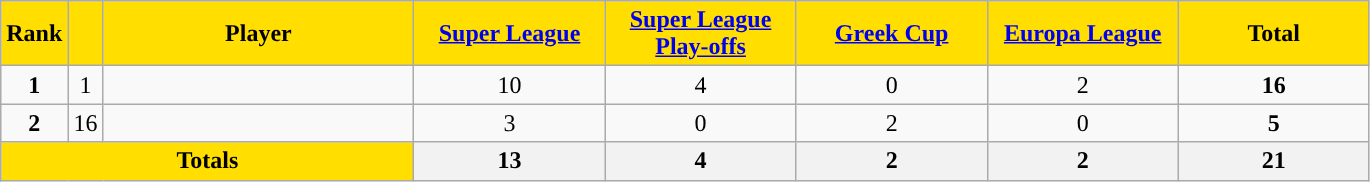<table class="wikitable sortable" style="text-align:center">
<tr>
<th style="background:#FFDE00">Rank</th>
<th style="background:#FFDE00"></th>
<th width=200 style="background:#FFDE00">Player</th>
<th width=120 style="background:#FFDE00"><a href='#'>Super League</a></th>
<th width=120 style="background:#FFDE00"><a href='#'>Super League Play-offs</a></th>
<th width=120 style="background:#FFDE00"><a href='#'>Greek Cup</a></th>
<th width=120 style="background:#FFDE00"><a href='#'>Europa League</a></th>
<th width=120 style="background:#FFDE00">Total</th>
</tr>
<tr>
<td><strong>1</strong></td>
<td>1</td>
<td align=left></td>
<td>10</td>
<td>4</td>
<td>0</td>
<td>2</td>
<td><strong>16</strong></td>
</tr>
<tr>
<td><strong>2</strong></td>
<td>16</td>
<td align=left></td>
<td>3</td>
<td>0</td>
<td>2</td>
<td>0</td>
<td><strong>5</strong></td>
</tr>
<tr class="sortbottom">
<th colspan=3 style="background:#FFDE00"><strong>Totals</strong></th>
<th><strong>13</strong></th>
<th><strong> 4</strong></th>
<th><strong> 2</strong></th>
<th><strong> 2</strong></th>
<th><strong>21</strong></th>
</tr>
</table>
